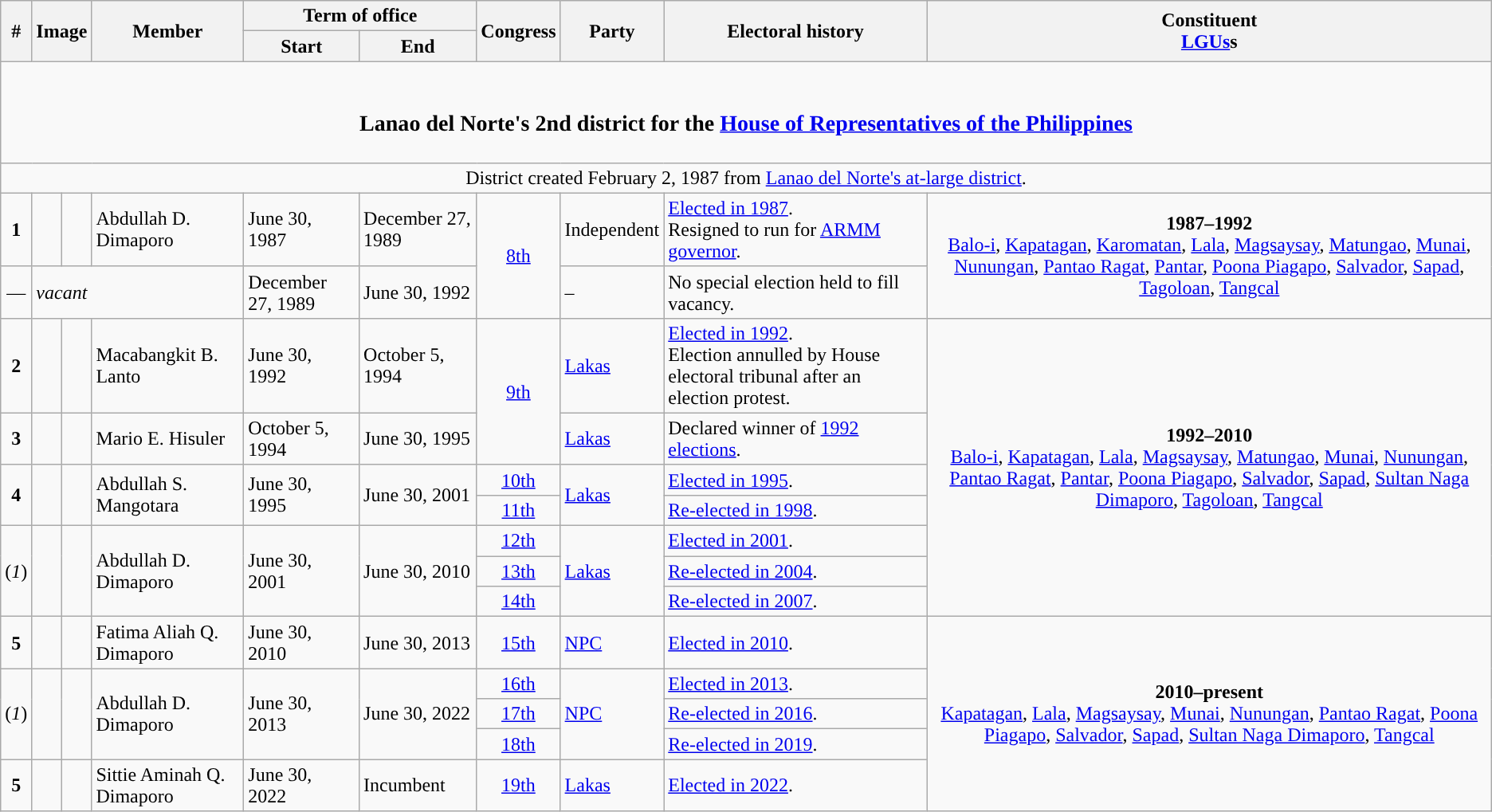<table class=wikitable>
<tr>
<th rowspan="2">#</th>
<th rowspan="2" colspan=2>Image</th>
<th rowspan="2">Member</th>
<th colspan=2>Term of office</th>
<th rowspan="2">Congress</th>
<th rowspan="2">Party</th>
<th rowspan="2">Electoral history</th>
<th rowspan="2">Constituent<br><a href='#'>LGUs</a>s</th>
</tr>
<tr>
<th>Start</th>
<th>End</th>
</tr>
<tr>
<td colspan="10" style="text-align:center;"><br><h3>Lanao del Norte's 2nd district for the <a href='#'>House of Representatives of the Philippines</a></h3></td>
</tr>
<tr>
<td colspan="10" style="text-align:center;">District created February 2, 1987 from <a href='#'>Lanao del Norte's at-large district</a>.</td>
</tr>
<tr>
<td style="text-align:center;"><strong>1</strong></td>
<td style="color:inherit;background:"></td>
<td></td>
<td>Abdullah D. Dimaporo</td>
<td>June 30, 1987</td>
<td>December 27, 1989</td>
<td rowspan="2" style="text-align:center;"><a href='#'>8th</a></td>
<td>Independent</td>
<td><a href='#'>Elected in 1987</a>.<br>Resigned to run for <a href='#'>ARMM governor</a>.</td>
<td rowspan="2" style="text-align:center;"><strong>1987–1992</strong><br><a href='#'>Balo-i</a>, <a href='#'>Kapatagan</a>, <a href='#'>Karomatan</a>, <a href='#'>Lala</a>, <a href='#'>Magsaysay</a>, <a href='#'>Matungao</a>, <a href='#'>Munai</a>, <a href='#'>Nunungan</a>, <a href='#'>Pantao Ragat</a>, <a href='#'>Pantar</a>, <a href='#'>Poona Piagapo</a>, <a href='#'>Salvador</a>, <a href='#'>Sapad</a>, <a href='#'>Tagoloan</a>, <a href='#'>Tangcal</a></td>
</tr>
<tr>
<td style="text-align:center;">—</td>
<td colspan="3"><em>vacant</em></td>
<td>December 27, 1989</td>
<td>June 30, 1992</td>
<td>–</td>
<td>No special election held to fill vacancy.</td>
</tr>
<tr>
<td style="text-align:center;"><strong>2</strong></td>
<td style="color:inherit;background:"></td>
<td></td>
<td>Macabangkit B. Lanto</td>
<td>June 30, 1992</td>
<td>October 5, 1994</td>
<td rowspan="2" style="text-align:center;"><a href='#'>9th</a></td>
<td><a href='#'>Lakas</a></td>
<td><a href='#'>Elected in 1992</a>.<br>Election annulled by House electoral tribunal after an election protest.</td>
<td rowspan="7" style="text-align:center;"><strong>1992–2010</strong><br><a href='#'>Balo-i</a>, <a href='#'>Kapatagan</a>, <a href='#'>Lala</a>, <a href='#'>Magsaysay</a>, <a href='#'>Matungao</a>, <a href='#'>Munai</a>, <a href='#'>Nunungan</a>, <a href='#'>Pantao Ragat</a>, <a href='#'>Pantar</a>, <a href='#'>Poona Piagapo</a>, <a href='#'>Salvador</a>, <a href='#'>Sapad</a>, <a href='#'>Sultan Naga Dimaporo</a>, <a href='#'>Tagoloan</a>, <a href='#'>Tangcal</a></td>
</tr>
<tr>
<td style="text-align:center;"><strong>3</strong></td>
<td style="color:inherit;background:"></td>
<td></td>
<td>Mario E. Hisuler</td>
<td>October 5, 1994</td>
<td>June 30, 1995</td>
<td><a href='#'>Lakas</a></td>
<td>Declared winner of <a href='#'>1992 elections</a>.</td>
</tr>
<tr>
<td rowspan="2" style="text-align:center;"><strong>4</strong></td>
<td rowspan="2" style="color:inherit;background:"></td>
<td rowspan="2"></td>
<td rowspan="2">Abdullah S. Mangotara</td>
<td rowspan="2">June 30, 1995</td>
<td rowspan="2">June 30, 2001</td>
<td style="text-align:center;"><a href='#'>10th</a></td>
<td rowspan="2"><a href='#'>Lakas</a></td>
<td><a href='#'>Elected in 1995</a>.</td>
</tr>
<tr>
<td style="text-align:center;"><a href='#'>11th</a></td>
<td><a href='#'>Re-elected in 1998</a>.</td>
</tr>
<tr>
<td rowspan="3" style="text-align:center;">(<em>1</em>)</td>
<td rowspan="3" style="color:inherit;background:"></td>
<td rowspan="3"></td>
<td rowspan="3">Abdullah D. Dimaporo</td>
<td rowspan="3">June 30, 2001</td>
<td rowspan="3">June 30, 2010</td>
<td style="text-align:center;"><a href='#'>12th</a></td>
<td rowspan="3"><a href='#'>Lakas</a></td>
<td><a href='#'>Elected in 2001</a>.</td>
</tr>
<tr>
<td style="text-align:center;"><a href='#'>13th</a></td>
<td><a href='#'>Re-elected in 2004</a>.</td>
</tr>
<tr>
<td style="text-align:center;"><a href='#'>14th</a></td>
<td><a href='#'>Re-elected in 2007</a>.</td>
</tr>
<tr>
<td style="text-align:center;"><strong>5</strong></td>
<td style="color:inherit;background:"></td>
<td></td>
<td>Fatima Aliah Q. Dimaporo</td>
<td>June 30, 2010</td>
<td>June 30, 2013</td>
<td style="text-align:center;"><a href='#'>15th</a></td>
<td><a href='#'>NPC</a></td>
<td><a href='#'>Elected in 2010</a>.</td>
<td rowspan=99 style="text-align:center;"><strong>2010–present</strong><br><a href='#'>Kapatagan</a>, <a href='#'>Lala</a>, <a href='#'>Magsaysay</a>, <a href='#'>Munai</a>, <a href='#'>Nunungan</a>, <a href='#'>Pantao Ragat</a>, <a href='#'>Poona Piagapo</a>, <a href='#'>Salvador</a>, <a href='#'>Sapad</a>, <a href='#'>Sultan Naga Dimaporo</a>, <a href='#'>Tangcal</a></td>
</tr>
<tr>
<td rowspan="3" style="text-align:center;">(<em>1</em>)</td>
<td rowspan="3" style="color:inherit;background:"></td>
<td rowspan="3"></td>
<td rowspan="3">Abdullah D. Dimaporo</td>
<td rowspan="3">June 30, 2013</td>
<td rowspan="3">June 30, 2022</td>
<td style="text-align:center;"><a href='#'>16th</a></td>
<td rowspan="3"><a href='#'>NPC</a></td>
<td><a href='#'>Elected in 2013</a>.</td>
</tr>
<tr>
<td style="text-align:center;"><a href='#'>17th</a></td>
<td><a href='#'>Re-elected in 2016</a>.</td>
</tr>
<tr>
<td style="text-align:center;"><a href='#'>18th</a></td>
<td><a href='#'>Re-elected in 2019</a>.</td>
</tr>
<tr>
<td style="text-align:center;"><strong>5</strong></td>
<td style="color:inherit;background:"></td>
<td></td>
<td>Sittie Aminah Q. Dimaporo</td>
<td>June 30, 2022</td>
<td>Incumbent</td>
<td style="text-align:center;"><a href='#'>19th</a></td>
<td><a href='#'>Lakas</a></td>
<td><a href='#'>Elected in 2022</a>.</td>
</tr>
</table>
